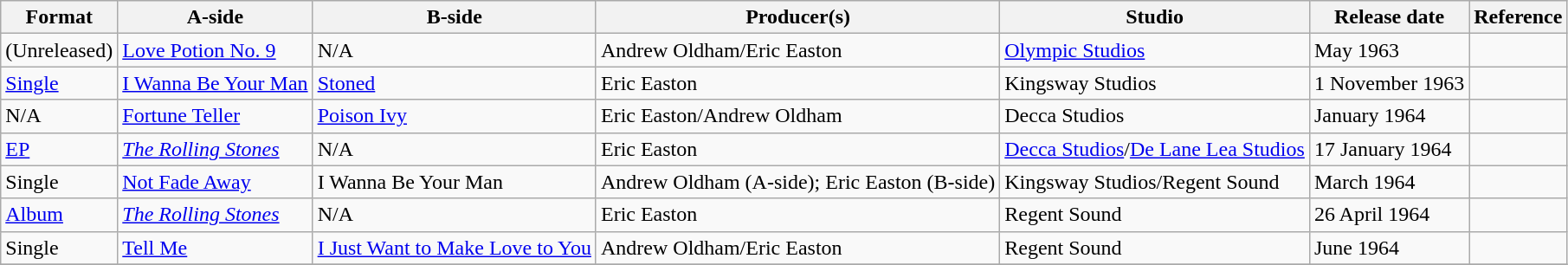<table class="wikitable plainrowheaders">
<tr>
<th>Format</th>
<th>A-side</th>
<th>B-side</th>
<th>Producer(s)</th>
<th>Studio</th>
<th>Release date</th>
<th>Reference</th>
</tr>
<tr>
<td>(Unreleased)</td>
<td><a href='#'>Love Potion No. 9</a></td>
<td>N/A</td>
<td>Andrew Oldham/Eric Easton</td>
<td><a href='#'>Olympic Studios</a></td>
<td>May 1963</td>
<td></td>
</tr>
<tr>
<td><a href='#'>Single</a></td>
<td><a href='#'>I Wanna Be Your Man</a></td>
<td><a href='#'>Stoned</a></td>
<td>Eric Easton</td>
<td>Kingsway Studios</td>
<td>1 November 1963</td>
<td></td>
</tr>
<tr>
<td>N/A</td>
<td><a href='#'>Fortune Teller</a></td>
<td><a href='#'>Poison Ivy</a></td>
<td>Eric Easton/Andrew Oldham</td>
<td>Decca Studios</td>
<td>January 1964</td>
<td></td>
</tr>
<tr>
<td><a href='#'>EP</a></td>
<td><em><a href='#'>The Rolling Stones</a></em></td>
<td>N/A</td>
<td>Eric Easton</td>
<td><a href='#'>Decca Studios</a>/<a href='#'>De Lane Lea Studios</a></td>
<td>17 January 1964</td>
<td></td>
</tr>
<tr>
<td>Single</td>
<td><a href='#'>Not Fade Away</a></td>
<td>I Wanna Be Your Man</td>
<td>Andrew Oldham (A-side); Eric Easton (B-side)</td>
<td>Kingsway Studios/Regent Sound</td>
<td>March 1964</td>
<td></td>
</tr>
<tr>
<td><a href='#'>Album</a></td>
<td><a href='#'><em>The Rolling Stones</em></a></td>
<td>N/A</td>
<td>Eric Easton</td>
<td>Regent Sound</td>
<td>26 April 1964</td>
<td></td>
</tr>
<tr>
<td>Single</td>
<td><a href='#'>Tell Me</a></td>
<td><a href='#'>I Just Want to Make Love to You</a></td>
<td>Andrew Oldham/Eric Easton</td>
<td>Regent Sound</td>
<td>June 1964</td>
<td></td>
</tr>
<tr>
</tr>
</table>
